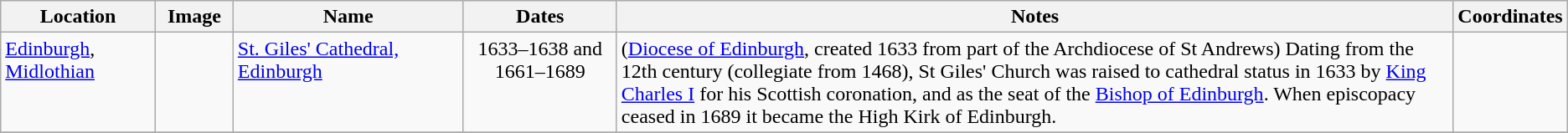<table class="wikitable">
<tr>
<th width=10%>Location</th>
<th width=5%>Image</th>
<th width=15%>Name</th>
<th width=10%>Dates</th>
<th width=55%>Notes</th>
<th width=5%>Coordinates</th>
</tr>
<tr valign=top>
<td><a href='#'>Edinburgh</a>, <a href='#'>Midlothian</a></td>
<td><br></td>
<td><a href='#'>St. Giles' Cathedral, Edinburgh</a></td>
<td style="text-align:center">1633–1638 and 1661–1689</td>
<td>(<a href='#'>Diocese of Edinburgh</a>, created 1633 from part of the Archdiocese of St Andrews) Dating from the 12th century (collegiate from 1468), St Giles' Church was raised to cathedral status in 1633 by <a href='#'>King Charles I</a> for his Scottish coronation, and as the seat of the <a href='#'>Bishop of Edinburgh</a>. When episcopacy ceased in 1689 it became the High Kirk of Edinburgh.</td>
<td style="font-size:smaller"></td>
</tr>
<tr>
</tr>
</table>
